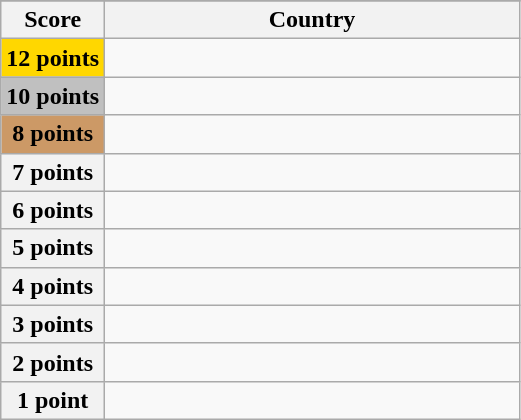<table class="wikitable">
<tr>
</tr>
<tr>
<th scope="col" width="20%">Score</th>
<th scope="col">Country</th>
</tr>
<tr>
<th scope="row" style="background:gold">12 points</th>
<td></td>
</tr>
<tr>
<th scope="row" style="background:silver">10 points</th>
<td></td>
</tr>
<tr>
<th scope="row" style="background:#CC9966">8 points</th>
<td></td>
</tr>
<tr>
<th scope="row">7 points</th>
<td></td>
</tr>
<tr>
<th scope="row">6 points</th>
<td></td>
</tr>
<tr>
<th scope="row">5 points</th>
<td></td>
</tr>
<tr>
<th scope="row">4 points</th>
<td></td>
</tr>
<tr>
<th scope="row">3 points</th>
<td></td>
</tr>
<tr>
<th scope="row">2 points</th>
<td></td>
</tr>
<tr>
<th scope="row">1 point</th>
<td></td>
</tr>
</table>
